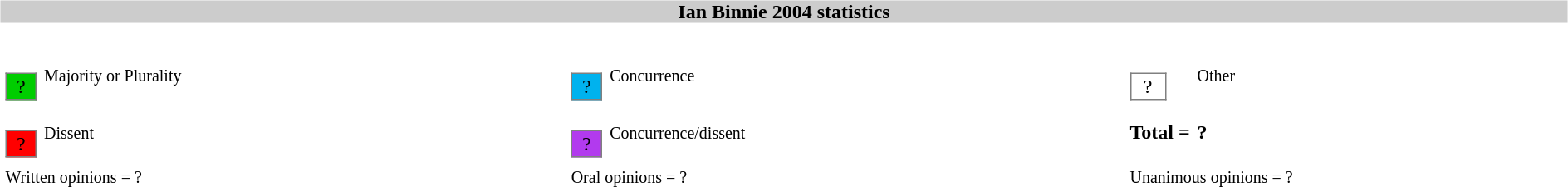<table width=100%>
<tr>
<td><br><table width=100% align=center cellpadding=0 cellspacing=0>
<tr>
<th bgcolor=#CCCCCC>Ian Binnie 2004 statistics</th>
</tr>
<tr>
<td><br><table width=100% cellpadding="2" cellspacing="2" border="0"width=25px>
<tr>
<td><br><table border="1" style="border-collapse:collapse;">
<tr>
<td align=center bgcolor=#00CD00 width=25px>?</td>
</tr>
</table>
</td>
<td><small>Majority or Plurality</small></td>
<td width=25px><br><table border="1" style="border-collapse:collapse;">
<tr>
<td align=center width=25px bgcolor=#00B2EE>?</td>
</tr>
</table>
</td>
<td><small>Concurrence</small></td>
<td width=25px><br><table border="1" style="border-collapse:collapse;">
<tr>
<td align=center width=25px bgcolor=white>?</td>
</tr>
</table>
</td>
<td><small>Other</small></td>
</tr>
<tr>
<td width=25px><br><table border="1" style="border-collapse:collapse;">
<tr>
<td align=center width=25px bgcolor=red>?</td>
</tr>
</table>
</td>
<td><small>Dissent</small></td>
<td width=25px><br><table border="1" style="border-collapse:collapse;">
<tr>
<td align=center width=25px bgcolor=#B23AEE>?</td>
</tr>
</table>
</td>
<td><small>Concurrence/dissent</small></td>
<td white-space: nowrap><strong>Total = </strong></td>
<td><strong>?</strong></td>
</tr>
<tr>
<td colspan=2><small>Written opinions = ?</small></td>
<td colspan=2><small>Oral opinions = ?</small></td>
<td colspan=2><small>Unanimous opinions = ?</small></td>
</tr>
<tr>
</tr>
</table>
</td>
</tr>
</table>
</td>
</tr>
</table>
